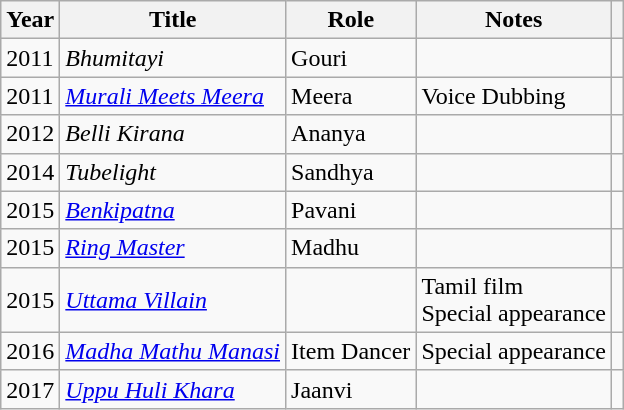<table class="wikitable sortable">
<tr>
<th>Year</th>
<th>Title</th>
<th>Role</th>
<th>Notes</th>
<th></th>
</tr>
<tr>
<td>2011</td>
<td><em>Bhumitayi</em></td>
<td>Gouri</td>
<td></td>
<td></td>
</tr>
<tr>
<td>2011</td>
<td><em><a href='#'>Murali Meets Meera</a></em></td>
<td>Meera</td>
<td>Voice Dubbing</td>
<td></td>
</tr>
<tr>
<td>2012</td>
<td><em>Belli Kirana</em></td>
<td>Ananya</td>
<td></td>
<td></td>
</tr>
<tr>
<td>2014</td>
<td><em>Tubelight</em></td>
<td>Sandhya</td>
<td></td>
<td></td>
</tr>
<tr>
<td>2015</td>
<td><em><a href='#'>Benkipatna</a></em></td>
<td>Pavani</td>
<td></td>
<td></td>
</tr>
<tr>
<td>2015</td>
<td><em><a href='#'>Ring Master</a></em></td>
<td>Madhu</td>
<td></td>
<td></td>
</tr>
<tr>
<td>2015</td>
<td><em><a href='#'>Uttama Villain</a></em></td>
<td></td>
<td>Tamil film<br>Special appearance</td>
<td></td>
</tr>
<tr>
<td>2016</td>
<td><em><a href='#'>Madha Mathu Manasi</a></em></td>
<td>Item Dancer</td>
<td>Special appearance</td>
<td></td>
</tr>
<tr>
<td>2017</td>
<td><em><a href='#'>Uppu Huli Khara</a></em></td>
<td>Jaanvi</td>
<td></td>
<td></td>
</tr>
</table>
